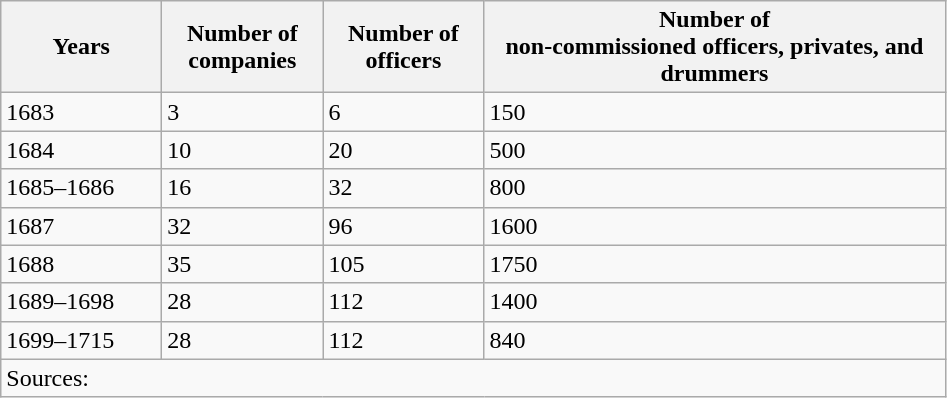<table class="wikitable">
<tr>
<th align="left" width="100">Years</th>
<th align="left" width="100">Number of companies</th>
<th align="left" width="100">Number of officers</th>
<th align="left" width="300">Number of <br>non-commissioned officers, privates, and drummers</th>
</tr>
<tr>
<td>1683</td>
<td>3</td>
<td>6</td>
<td>150</td>
</tr>
<tr>
<td>1684</td>
<td>10</td>
<td>20</td>
<td>500</td>
</tr>
<tr>
<td>1685–1686</td>
<td>16</td>
<td>32</td>
<td>800</td>
</tr>
<tr>
<td>1687</td>
<td>32</td>
<td>96</td>
<td>1600</td>
</tr>
<tr>
<td>1688</td>
<td>35</td>
<td>105</td>
<td>1750</td>
</tr>
<tr>
<td>1689–1698</td>
<td>28</td>
<td>112</td>
<td>1400</td>
</tr>
<tr>
<td>1699–1715</td>
<td>28</td>
<td>112</td>
<td>840</td>
</tr>
<tr>
<td colspan=4>Sources:</td>
</tr>
</table>
